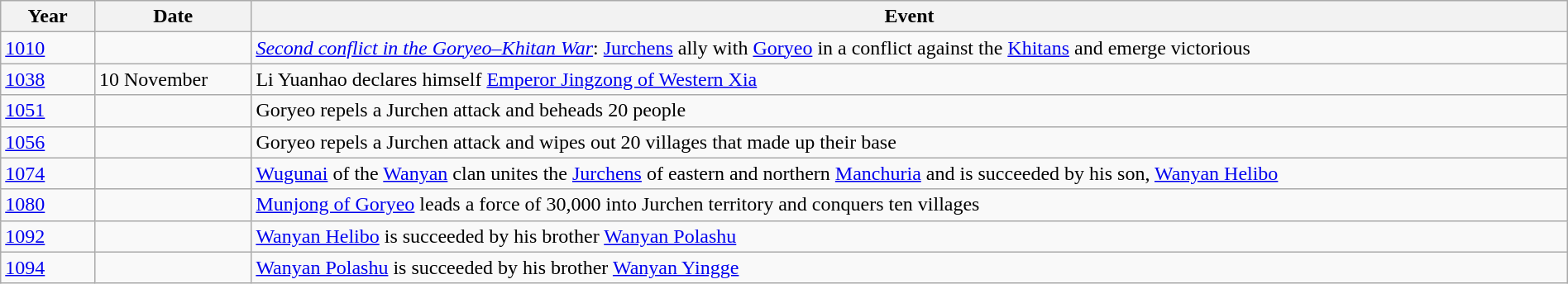<table class="wikitable" width="100%">
<tr>
<th style="width:6%">Year</th>
<th style="width:10%">Date</th>
<th>Event</th>
</tr>
<tr>
<td><a href='#'>1010</a></td>
<td></td>
<td><em><a href='#'>Second conflict in the Goryeo–Khitan War</a></em>: <a href='#'>Jurchens</a> ally with <a href='#'>Goryeo</a> in a conflict against the <a href='#'>Khitans</a> and emerge victorious</td>
</tr>
<tr>
<td><a href='#'>1038</a></td>
<td>10 November</td>
<td>Li Yuanhao declares himself <a href='#'>Emperor Jingzong of Western Xia</a></td>
</tr>
<tr>
<td><a href='#'>1051</a></td>
<td></td>
<td>Goryeo repels a Jurchen attack and beheads 20 people</td>
</tr>
<tr>
<td><a href='#'>1056</a></td>
<td></td>
<td>Goryeo repels a Jurchen attack and wipes out 20 villages that made up their base</td>
</tr>
<tr>
<td><a href='#'>1074</a></td>
<td></td>
<td><a href='#'>Wugunai</a> of the <a href='#'>Wanyan</a> clan unites the <a href='#'>Jurchens</a> of eastern and northern <a href='#'>Manchuria</a> and is succeeded by his son, <a href='#'>Wanyan Helibo</a></td>
</tr>
<tr>
<td><a href='#'>1080</a></td>
<td></td>
<td><a href='#'>Munjong of Goryeo</a> leads a force of 30,000 into Jurchen territory and conquers ten villages</td>
</tr>
<tr>
<td><a href='#'>1092</a></td>
<td></td>
<td><a href='#'>Wanyan Helibo</a> is succeeded by his brother <a href='#'>Wanyan Polashu</a></td>
</tr>
<tr>
<td><a href='#'>1094</a></td>
<td></td>
<td><a href='#'>Wanyan Polashu</a> is succeeded by his brother <a href='#'>Wanyan Yingge</a></td>
</tr>
</table>
